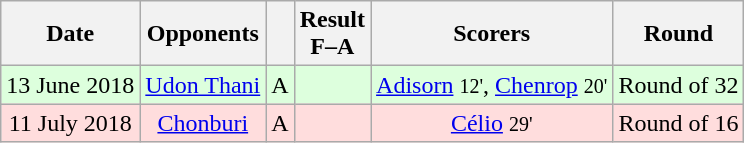<table class="wikitable" style="text-align:center">
<tr>
<th>Date</th>
<th>Opponents</th>
<th></th>
<th>Result<br>F–A</th>
<th>Scorers</th>
<th>Round</th>
</tr>
<tr bgcolor="#ddffdd">
<td nowrap>13 June 2018</td>
<td nowrap><a href='#'>Udon Thani</a></td>
<td>A</td>
<td nowrap></td>
<td nowrap><a href='#'>Adisorn</a> <small>12'</small>, <a href='#'>Chenrop</a> <small>20'</small></td>
<td nowrap>Round of 32</td>
</tr>
<tr bgcolor="#ffdddd">
<td nowrap>11 July 2018</td>
<td nowrap><a href='#'>Chonburi</a></td>
<td>A</td>
<td nowrap> </td>
<td nowrap><a href='#'>Célio</a> <small>29'</small></td>
<td nowrap>Round of 16</td>
</tr>
</table>
